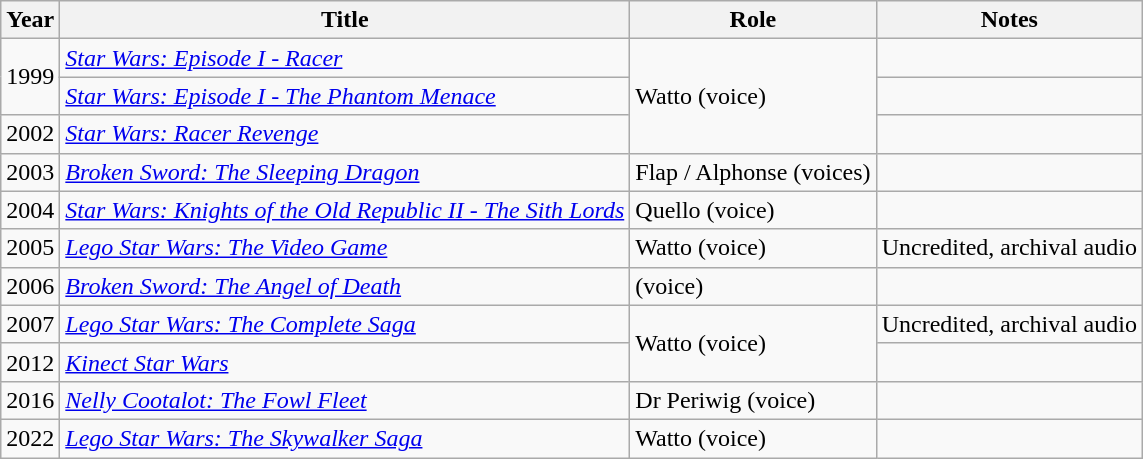<table class="wikitable">
<tr>
<th>Year</th>
<th>Title</th>
<th>Role</th>
<th>Notes</th>
</tr>
<tr>
<td rowspan="2">1999</td>
<td><em><a href='#'>Star Wars: Episode I - Racer</a></em></td>
<td rowspan="3">Watto (voice)</td>
<td></td>
</tr>
<tr>
<td><a href='#'><em>Star Wars: Episode I - The Phantom Menace</em></a></td>
<td></td>
</tr>
<tr>
<td>2002</td>
<td><em><a href='#'>Star Wars: Racer Revenge</a></em></td>
<td></td>
</tr>
<tr>
<td>2003</td>
<td><em><a href='#'>Broken Sword: The Sleeping Dragon</a></em></td>
<td>Flap / Alphonse (voices)</td>
<td></td>
</tr>
<tr>
<td>2004</td>
<td><a href='#'><em>Star Wars: Knights of the Old Republic II - The Sith Lords</em></a></td>
<td>Quello (voice)</td>
<td></td>
</tr>
<tr>
<td>2005</td>
<td><em><a href='#'>Lego Star Wars: The Video Game</a></em></td>
<td>Watto (voice)</td>
<td>Uncredited, archival audio</td>
</tr>
<tr>
<td>2006</td>
<td><em><a href='#'>Broken Sword: The Angel of Death</a></em></td>
<td>(voice)</td>
<td></td>
</tr>
<tr>
<td>2007</td>
<td><em><a href='#'>Lego Star Wars: The Complete Saga</a></em></td>
<td rowspan="2">Watto (voice)</td>
<td>Uncredited, archival audio</td>
</tr>
<tr>
<td>2012</td>
<td><em><a href='#'>Kinect Star Wars</a></em></td>
<td></td>
</tr>
<tr>
<td>2016</td>
<td><em><a href='#'>Nelly Cootalot: The Fowl Fleet</a></em></td>
<td>Dr Periwig (voice)</td>
<td></td>
</tr>
<tr>
<td>2022</td>
<td><em><a href='#'>Lego Star Wars: The Skywalker Saga</a></em></td>
<td>Watto (voice)</td>
<td></td>
</tr>
</table>
